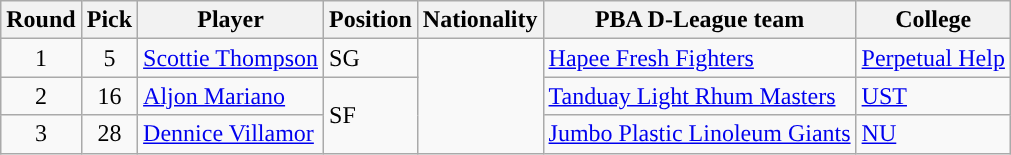<table class="wikitable sortable sortable">
<tr>
<th>Round</th>
<th>Pick</th>
<th>Player</th>
<th>Position</th>
<th>Nationality</th>
<th>PBA D-League team</th>
<th>College</th>
</tr>
<tr>
<td align=center>1</td>
<td align=center>5</td>
<td><a href='#'>Scottie Thompson</a></td>
<td>SG</td>
<td rowspan=3></td>
<td><a href='#'>Hapee Fresh Fighters</a></td>
<td><a href='#'>Perpetual Help</a></td>
</tr>
<tr>
<td align=center>2</td>
<td align=center>16</td>
<td><a href='#'>Aljon Mariano</a></td>
<td rowspan=2>SF</td>
<td><a href='#'>Tanduay Light Rhum Masters</a></td>
<td><a href='#'>UST</a></td>
</tr>
<tr>
<td align=center>3</td>
<td align=center>28</td>
<td><a href='#'>Dennice Villamor</a></td>
<td><a href='#'>Jumbo Plastic Linoleum Giants</a></td>
<td><a href='#'>NU</a></td>
</tr>
</table>
